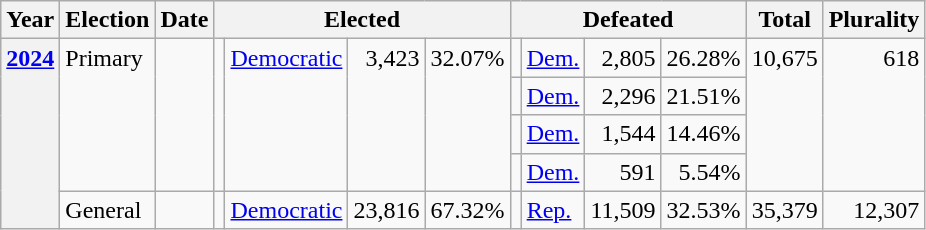<table class="wikitable">
<tr>
<th>Year</th>
<th>Election</th>
<th>Date</th>
<th colspan="4">Elected</th>
<th colspan="4">Defeated</th>
<th>Total</th>
<th>Plurality</th>
</tr>
<tr>
<th rowspan="5" valign="top"><a href='#'>2024</a></th>
<td rowspan="4" valign="top">Primary</td>
<td rowspan="4" valign="top"></td>
<td rowspan="4" valign="top"></td>
<td rowspan="4" valign="top" ><a href='#'>Democratic</a></td>
<td rowspan="4" align="right" valign="top">3,423</td>
<td rowspan="4" align="right" valign="top">32.07%</td>
<td valign="top"></td>
<td valign="top" ><a href='#'>Dem.</a></td>
<td align="right" valign="top">2,805</td>
<td align="right" valign="top">26.28%</td>
<td rowspan="4" align="right" valign="top">10,675</td>
<td rowspan="4" align="right" valign="top">618</td>
</tr>
<tr>
<td valign="top"></td>
<td valign="top" ><a href='#'>Dem.</a></td>
<td align="right" valign="top">2,296</td>
<td align="right" valign="top">21.51%</td>
</tr>
<tr>
<td valign="top"></td>
<td valign="top" ><a href='#'>Dem.</a></td>
<td align="right" valign="top">1,544</td>
<td align="right" valign="top">14.46%</td>
</tr>
<tr>
<td valign="top"></td>
<td valign="top" ><a href='#'>Dem.</a></td>
<td align="right" valign="top">591</td>
<td align="right" valign="top">5.54%</td>
</tr>
<tr>
<td valign="top">General</td>
<td valign="top"></td>
<td valign="top"></td>
<td valign="top" ><a href='#'>Democratic</a></td>
<td align="right" valign="top">23,816</td>
<td align="right" valign="top">67.32%</td>
<td valign="top"></td>
<td valign="top" ><a href='#'>Rep.</a></td>
<td align="right" valign="top">11,509</td>
<td align="right" valign="top">32.53%</td>
<td align="right" valign="top">35,379</td>
<td align="right" valign="top">12,307</td>
</tr>
</table>
